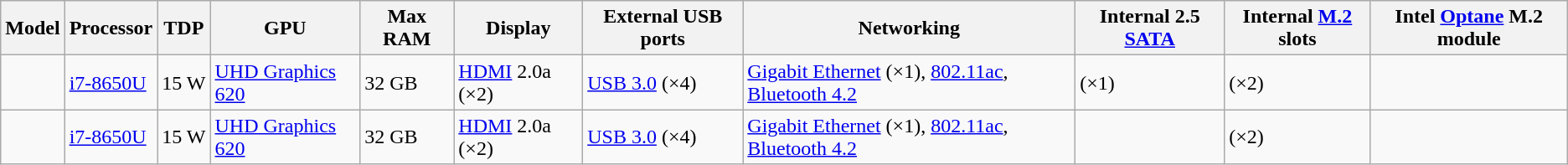<table class="wikitable">
<tr>
<th>Model</th>
<th>Processor</th>
<th>TDP</th>
<th>GPU</th>
<th>Max RAM</th>
<th>Display</th>
<th>External USB ports</th>
<th>Networking</th>
<th>Internal 2.5 <a href='#'>SATA</a></th>
<th>Internal <a href='#'>M.2</a> slots</th>
<th>Intel <a href='#'>Optane</a> M.2 module</th>
</tr>
<tr>
<td></td>
<td><a href='#'>i7-8650U</a></td>
<td>15 W</td>
<td><a href='#'>UHD Graphics 620</a></td>
<td>32 GB</td>
<td><a href='#'>HDMI</a> 2.0a (×2)</td>
<td><a href='#'>USB 3.0</a> (×4)</td>
<td><a href='#'>Gigabit Ethernet</a> (×1), <a href='#'>802.11ac</a>, <a href='#'>Bluetooth 4.2</a></td>
<td> (×1)</td>
<td> (×2)</td>
<td></td>
</tr>
<tr>
<td></td>
<td><a href='#'>i7-8650U</a></td>
<td>15 W</td>
<td><a href='#'>UHD Graphics 620</a></td>
<td>32 GB</td>
<td><a href='#'>HDMI</a> 2.0a (×2)</td>
<td><a href='#'>USB 3.0</a> (×4)</td>
<td><a href='#'>Gigabit Ethernet</a> (×1), <a href='#'>802.11ac</a>, <a href='#'>Bluetooth 4.2</a></td>
<td></td>
<td> (×2)</td>
<td></td>
</tr>
</table>
